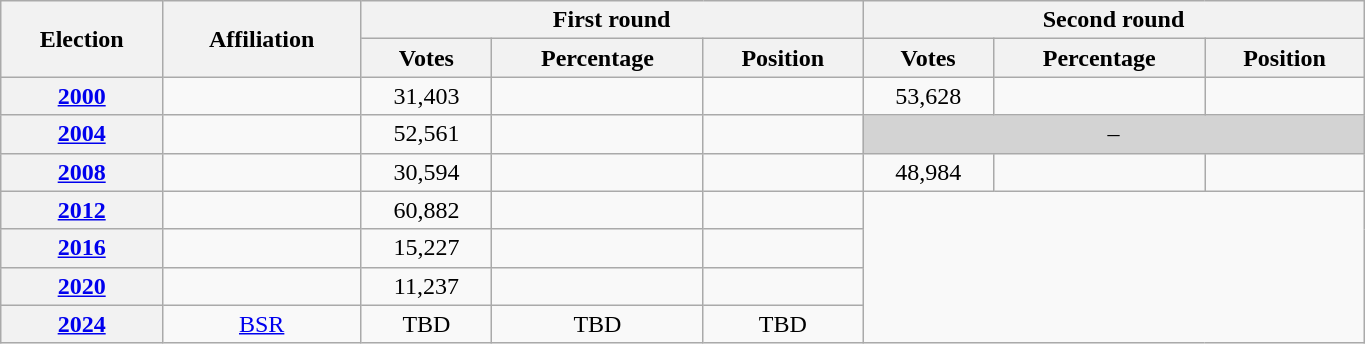<table class=wikitable width=72%>
<tr>
<th rowspan=2>Election</th>
<th rowspan=2>Affiliation</th>
<th colspan=3>First round</th>
<th colspan=3>Second round</th>
</tr>
<tr>
<th>Votes</th>
<th>Percentage</th>
<th>Position</th>
<th>Votes</th>
<th>Percentage</th>
<th>Position</th>
</tr>
<tr align=center>
<th><a href='#'>2000</a></th>
<td></td>
<td>31,403</td>
<td></td>
<td></td>
<td>53,628</td>
<td></td>
<td></td>
</tr>
<tr align=center>
<th><a href='#'>2004</a></th>
<td></td>
<td>52,561</td>
<td></td>
<td></td>
<td bgcolor=lightgrey colspan=3>–</td>
</tr>
<tr align=center>
<th><a href='#'>2008</a></th>
<td></td>
<td>30,594</td>
<td></td>
<td></td>
<td>48,984</td>
<td></td>
<td></td>
</tr>
<tr align=center>
<th><a href='#'>2012</a></th>
<td></td>
<td>60,882</td>
<td></td>
<td></td>
</tr>
<tr align=center>
<th><a href='#'>2016</a></th>
<td></td>
<td>15,227</td>
<td></td>
<td></td>
</tr>
<tr align=center>
<th><a href='#'>2020</a></th>
<td></td>
<td>11,237</td>
<td></td>
<td></td>
</tr>
<tr align=center>
<th><a href='#'>2024</a></th>
<td><a href='#'>BSR</a></td>
<td>TBD</td>
<td>TBD</td>
<td>TBD</td>
</tr>
</table>
